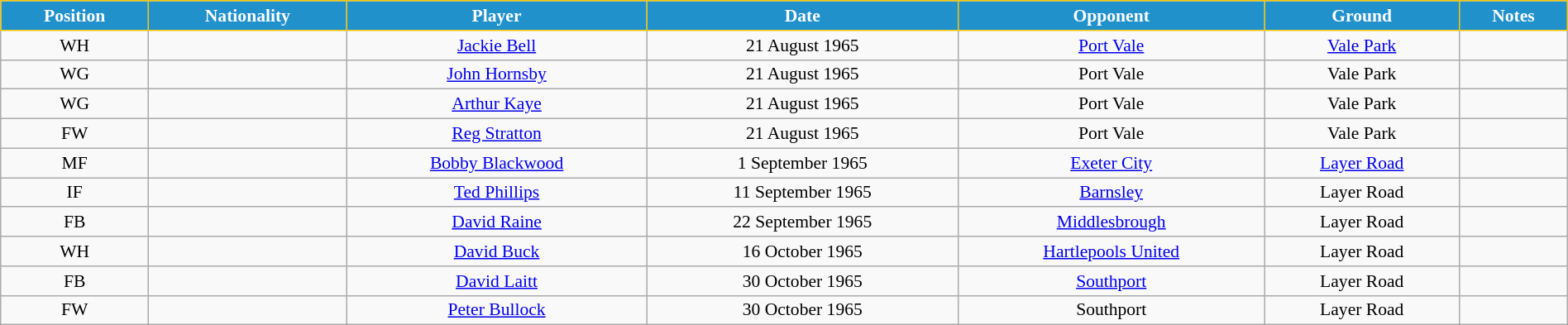<table class="wikitable" style="text-align:center; font-size:90%; width:100%;">
<tr>
<th style="background:#2191CC; color:white; border:1px solid #F7C408; text-align:center;">Position</th>
<th style="background:#2191CC; color:white; border:1px solid #F7C408; text-align:center;">Nationality</th>
<th style="background:#2191CC; color:white; border:1px solid #F7C408; text-align:center;">Player</th>
<th style="background:#2191CC; color:white; border:1px solid #F7C408; text-align:center;">Date</th>
<th style="background:#2191CC; color:white; border:1px solid #F7C408; text-align:center;">Opponent</th>
<th style="background:#2191CC; color:white; border:1px solid #F7C408; text-align:center;">Ground</th>
<th style="background:#2191CC; color:white; border:1px solid #F7C408; text-align:center;">Notes</th>
</tr>
<tr>
<td>WH</td>
<td></td>
<td><a href='#'>Jackie Bell</a></td>
<td>21 August 1965</td>
<td><a href='#'>Port Vale</a></td>
<td><a href='#'>Vale Park</a></td>
<td></td>
</tr>
<tr>
<td>WG</td>
<td></td>
<td><a href='#'>John Hornsby</a></td>
<td>21 August 1965</td>
<td>Port Vale</td>
<td>Vale Park</td>
<td></td>
</tr>
<tr>
<td>WG</td>
<td></td>
<td><a href='#'>Arthur Kaye</a></td>
<td>21 August 1965</td>
<td>Port Vale</td>
<td>Vale Park</td>
<td></td>
</tr>
<tr>
<td>FW</td>
<td></td>
<td><a href='#'>Reg Stratton</a></td>
<td>21 August 1965</td>
<td>Port Vale</td>
<td>Vale Park</td>
<td></td>
</tr>
<tr>
<td>MF</td>
<td></td>
<td><a href='#'>Bobby Blackwood</a></td>
<td>1 September 1965</td>
<td><a href='#'>Exeter City</a></td>
<td><a href='#'>Layer Road</a></td>
<td></td>
</tr>
<tr>
<td>IF</td>
<td></td>
<td><a href='#'>Ted Phillips</a></td>
<td>11 September 1965</td>
<td><a href='#'>Barnsley</a></td>
<td>Layer Road</td>
<td></td>
</tr>
<tr>
<td>FB</td>
<td></td>
<td><a href='#'>David Raine</a></td>
<td>22 September 1965</td>
<td><a href='#'>Middlesbrough</a></td>
<td>Layer Road</td>
<td></td>
</tr>
<tr>
<td>WH</td>
<td></td>
<td><a href='#'>David Buck</a></td>
<td>16 October 1965</td>
<td><a href='#'>Hartlepools United</a></td>
<td>Layer Road</td>
<td></td>
</tr>
<tr>
<td>FB</td>
<td></td>
<td><a href='#'>David Laitt</a></td>
<td>30 October 1965</td>
<td><a href='#'>Southport</a></td>
<td>Layer Road</td>
<td></td>
</tr>
<tr>
<td>FW</td>
<td></td>
<td><a href='#'>Peter Bullock</a></td>
<td>30 October 1965</td>
<td>Southport</td>
<td>Layer Road</td>
<td></td>
</tr>
</table>
